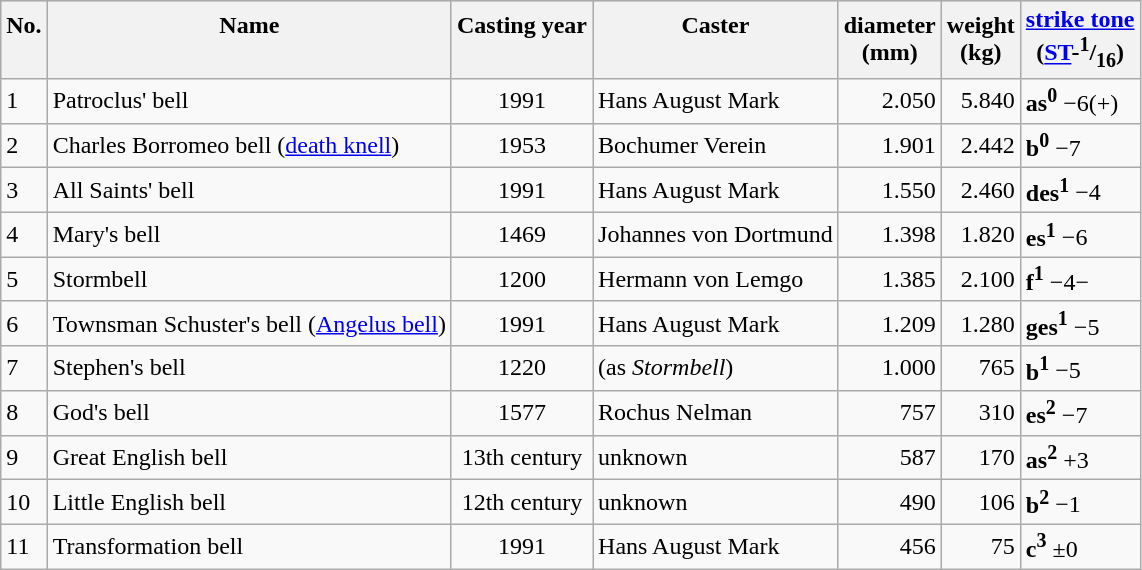<table class="wikitable sortable">
<tr style="background-color:#dddddd;">
<th><strong>No.</strong><br> </th>
<th><strong>Name</strong><br> </th>
<th><strong>Casting year</strong><br> </th>
<th><strong>Caster</strong><br> </th>
<th><strong>diameter</strong> <br>(mm)</th>
<th><strong>weight</strong> <br>(kg)</th>
<th><strong><a href='#'>strike tone</a></strong> <br>(<a href='#'>ST</a>-<sup>1</sup>/<sub>16</sub>)</th>
</tr>
<tr>
<td>1</td>
<td>Patroclus' bell</td>
<td align="center">1991</td>
<td>Hans August Mark</td>
<td align="right">2.050</td>
<td align="right">5.840</td>
<td><strong>as<sup>0</sup></strong> −6(+)</td>
</tr>
<tr>
<td>2</td>
<td>Charles Borromeo bell (<a href='#'>death knell</a>)</td>
<td align="center">1953</td>
<td>Bochumer Verein</td>
<td align="right">1.901</td>
<td align="right">2.442</td>
<td><strong>b<sup>0</sup></strong> −7</td>
</tr>
<tr>
<td>3</td>
<td>All Saints' bell</td>
<td align="center">1991</td>
<td>Hans August Mark</td>
<td align="right">1.550</td>
<td align="right">2.460</td>
<td><strong>des<sup>1</sup></strong> −4</td>
</tr>
<tr>
<td>4</td>
<td>Mary's bell</td>
<td align="center">1469</td>
<td>Johannes von Dortmund</td>
<td align="right">1.398</td>
<td align="right">1.820</td>
<td><strong>es<sup>1</sup></strong> −6</td>
</tr>
<tr>
<td>5</td>
<td>Stormbell</td>
<td align="center">1200</td>
<td>Hermann von Lemgo</td>
<td align="right">1.385</td>
<td align="right">2.100</td>
<td><strong>f<sup>1</sup></strong> −4−</td>
</tr>
<tr>
<td>6</td>
<td>Townsman Schuster's bell (<a href='#'>Angelus bell</a>)</td>
<td align="center">1991</td>
<td>Hans August Mark</td>
<td align="right">1.209</td>
<td align="right">1.280</td>
<td><strong>ges<sup>1</sup></strong> −5</td>
</tr>
<tr>
<td>7</td>
<td>Stephen's bell</td>
<td align="center">1220</td>
<td>(as <em>Stormbell</em>)</td>
<td align="right">1.000</td>
<td align="right">765</td>
<td><strong>b<sup>1</sup></strong> −5</td>
</tr>
<tr>
<td>8</td>
<td>God's bell</td>
<td align="center">1577</td>
<td>Rochus Nelman</td>
<td align="right">757</td>
<td align="right">310</td>
<td><strong>es<sup>2</sup></strong> −7</td>
</tr>
<tr>
<td>9</td>
<td>Great English bell</td>
<td align="center">13th century</td>
<td>unknown</td>
<td align="right">587</td>
<td align="right">170</td>
<td><strong>as<sup>2</sup></strong> +3</td>
</tr>
<tr>
<td>10</td>
<td>Little English bell</td>
<td align="center">12th century</td>
<td>unknown</td>
<td align="right">490</td>
<td align="right">106</td>
<td><strong>b<sup>2</sup></strong> −1</td>
</tr>
<tr>
<td>11</td>
<td>Transformation bell</td>
<td align="center">1991</td>
<td>Hans August Mark</td>
<td align="right">456</td>
<td align="right">75</td>
<td><strong>c<sup>3</sup></strong> ±0</td>
</tr>
</table>
